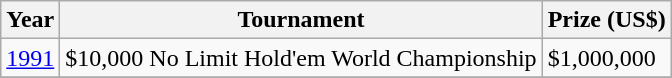<table class="wikitable">
<tr>
<th>Year</th>
<th>Tournament</th>
<th>Prize (US$)</th>
</tr>
<tr>
<td><a href='#'>1991</a></td>
<td>$10,000 No Limit Hold'em World Championship</td>
<td>$1,000,000</td>
</tr>
<tr>
</tr>
</table>
